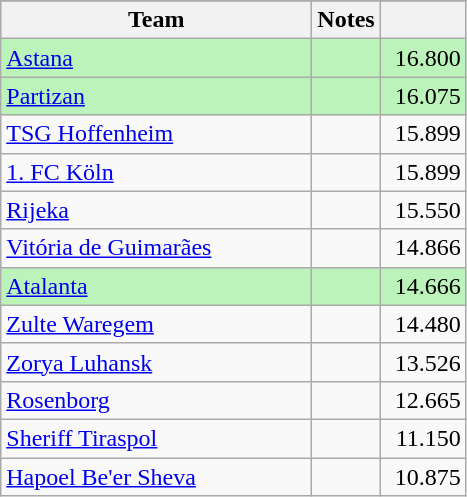<table class="wikitable" style="float:left; margin-right:1em;">
<tr>
</tr>
<tr>
<th width=200>Team</th>
<th>Notes</th>
<th width=50></th>
</tr>
<tr bgcolor=#BBF3BB>
<td> <a href='#'>Astana</a></td>
<td></td>
<td align=right>16.800</td>
</tr>
<tr bgcolor=#BBF3BB>
<td> <a href='#'>Partizan</a></td>
<td></td>
<td align=right>16.075</td>
</tr>
<tr>
<td> <a href='#'>TSG Hoffenheim</a></td>
<td></td>
<td align=right>15.899</td>
</tr>
<tr>
<td> <a href='#'>1. FC Köln</a></td>
<td></td>
<td align=right>15.899</td>
</tr>
<tr>
<td> <a href='#'>Rijeka</a></td>
<td></td>
<td align=right>15.550</td>
</tr>
<tr>
<td> <a href='#'>Vitória de Guimarães</a></td>
<td></td>
<td align=right>14.866</td>
</tr>
<tr bgcolor=#BBF3BB>
<td> <a href='#'>Atalanta</a></td>
<td></td>
<td align=right>14.666</td>
</tr>
<tr>
<td> <a href='#'>Zulte Waregem</a></td>
<td></td>
<td align=right>14.480</td>
</tr>
<tr>
<td> <a href='#'>Zorya Luhansk</a></td>
<td></td>
<td align=right>13.526</td>
</tr>
<tr>
<td> <a href='#'>Rosenborg</a></td>
<td></td>
<td align=right>12.665</td>
</tr>
<tr>
<td> <a href='#'>Sheriff Tiraspol</a></td>
<td></td>
<td align=right>11.150</td>
</tr>
<tr>
<td> <a href='#'>Hapoel Be'er Sheva</a></td>
<td></td>
<td align=right>10.875</td>
</tr>
</table>
